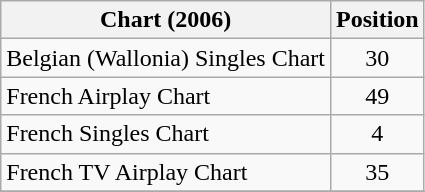<table class="wikitable sortable">
<tr>
<th>Chart (2006)</th>
<th>Position</th>
</tr>
<tr>
<td>Belgian (Wallonia) Singles Chart</td>
<td align="center">30</td>
</tr>
<tr>
<td>French Airplay Chart</td>
<td align="center">49</td>
</tr>
<tr>
<td>French Singles Chart</td>
<td align="center">4</td>
</tr>
<tr>
<td>French TV Airplay Chart</td>
<td align="center">35</td>
</tr>
<tr>
</tr>
</table>
